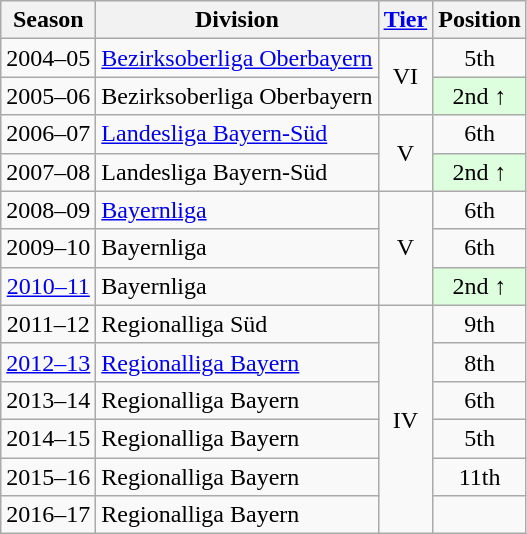<table class="wikitable">
<tr>
<th>Season</th>
<th>Division</th>
<th><a href='#'>Tier</a></th>
<th>Position</th>
</tr>
<tr align="center">
<td>2004–05</td>
<td align="left"><a href='#'>Bezirksoberliga Oberbayern</a></td>
<td rowspan=2>VI</td>
<td>5th</td>
</tr>
<tr align="center">
<td>2005–06</td>
<td align="left">Bezirksoberliga Oberbayern</td>
<td style="background:#ddffdd">2nd ↑</td>
</tr>
<tr align="center">
<td>2006–07</td>
<td align="left"><a href='#'>Landesliga Bayern-Süd</a></td>
<td rowspan=2>V</td>
<td>6th</td>
</tr>
<tr align="center">
<td>2007–08</td>
<td align="left">Landesliga Bayern-Süd</td>
<td style="background:#ddffdd">2nd ↑</td>
</tr>
<tr align="center">
<td>2008–09</td>
<td align="left"><a href='#'>Bayernliga</a></td>
<td rowspan=3>V</td>
<td>6th</td>
</tr>
<tr align="center">
<td>2009–10</td>
<td align="left">Bayernliga</td>
<td>6th</td>
</tr>
<tr align="center">
<td><a href='#'>2010–11</a></td>
<td align="left">Bayernliga</td>
<td style="background:#ddffdd">2nd ↑</td>
</tr>
<tr align="center">
<td>2011–12</td>
<td align="left">Regionalliga Süd</td>
<td rowspan=6>IV</td>
<td>9th</td>
</tr>
<tr align="center">
<td><a href='#'>2012–13</a></td>
<td align="left"><a href='#'>Regionalliga Bayern</a></td>
<td>8th</td>
</tr>
<tr align="center">
<td>2013–14</td>
<td align="left">Regionalliga Bayern</td>
<td>6th</td>
</tr>
<tr align="center">
<td>2014–15</td>
<td align="left">Regionalliga Bayern</td>
<td>5th</td>
</tr>
<tr align="center">
<td>2015–16</td>
<td align="left">Regionalliga Bayern</td>
<td>11th</td>
</tr>
<tr align="center">
<td>2016–17</td>
<td align="left">Regionalliga Bayern</td>
<td></td>
</tr>
</table>
